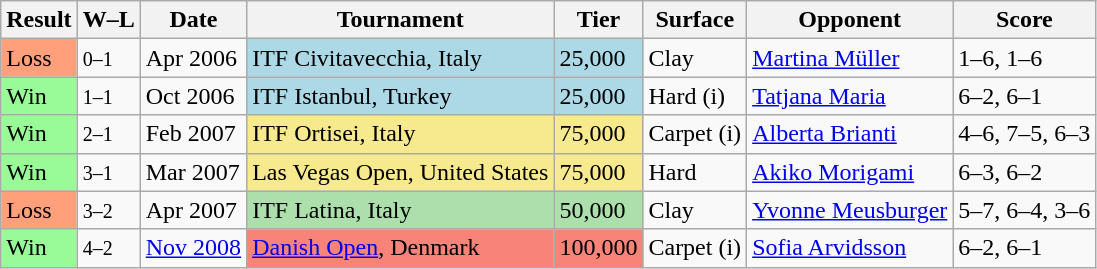<table class="sortable wikitable">
<tr>
<th>Result</th>
<th class="unsortable">W–L</th>
<th>Date</th>
<th>Tournament</th>
<th>Tier</th>
<th>Surface</th>
<th>Opponent</th>
<th>Score</th>
</tr>
<tr>
<td style="background:#ffa07a;">Loss</td>
<td><small>0–1</small></td>
<td>Apr 2006</td>
<td bgcolor=lightblue>ITF Civitavecchia, Italy</td>
<td bgcolor=lightblue>25,000</td>
<td>Clay</td>
<td> <a href='#'>Martina Müller</a></td>
<td>1–6, 1–6</td>
</tr>
<tr>
<td style="background:#98fb98;">Win</td>
<td><small>1–1</small></td>
<td>Oct 2006</td>
<td bgcolor=lightblue>ITF Istanbul, Turkey</td>
<td bgcolor=lightblue>25,000</td>
<td>Hard (i)</td>
<td> <a href='#'>Tatjana Maria</a></td>
<td>6–2, 6–1</td>
</tr>
<tr>
<td style="background:#98fb98;">Win</td>
<td><small>2–1</small></td>
<td>Feb 2007</td>
<td bgcolor=f7e98e>ITF Ortisei, Italy</td>
<td bgcolor=f7e98e>75,000</td>
<td>Carpet (i)</td>
<td> <a href='#'>Alberta Brianti</a></td>
<td>4–6, 7–5, 6–3</td>
</tr>
<tr>
<td style="background:#98fb98;">Win</td>
<td><small>3–1</small></td>
<td>Mar 2007</td>
<td bgcolor=f7e98e>Las Vegas Open, United States</td>
<td bgcolor=f7e98e>75,000</td>
<td>Hard</td>
<td> <a href='#'>Akiko Morigami</a></td>
<td>6–3, 6–2</td>
</tr>
<tr>
<td style="background:#ffa07a;">Loss</td>
<td><small>3–2</small></td>
<td>Apr 2007</td>
<td bgcolor=addfad>ITF Latina, Italy</td>
<td bgcolor=addfad>50,000</td>
<td>Clay</td>
<td> <a href='#'>Yvonne Meusburger</a></td>
<td>5–7, 6–4, 3–6</td>
</tr>
<tr>
<td style="background:#98fb98;">Win</td>
<td><small>4–2</small></td>
<td><a href='#'>Nov 2008</a></td>
<td bgcolor=f88379><a href='#'>Danish Open</a>, Denmark</td>
<td bgcolor=f88379>100,000</td>
<td>Carpet (i)</td>
<td> <a href='#'>Sofia Arvidsson</a></td>
<td>6–2, 6–1</td>
</tr>
</table>
